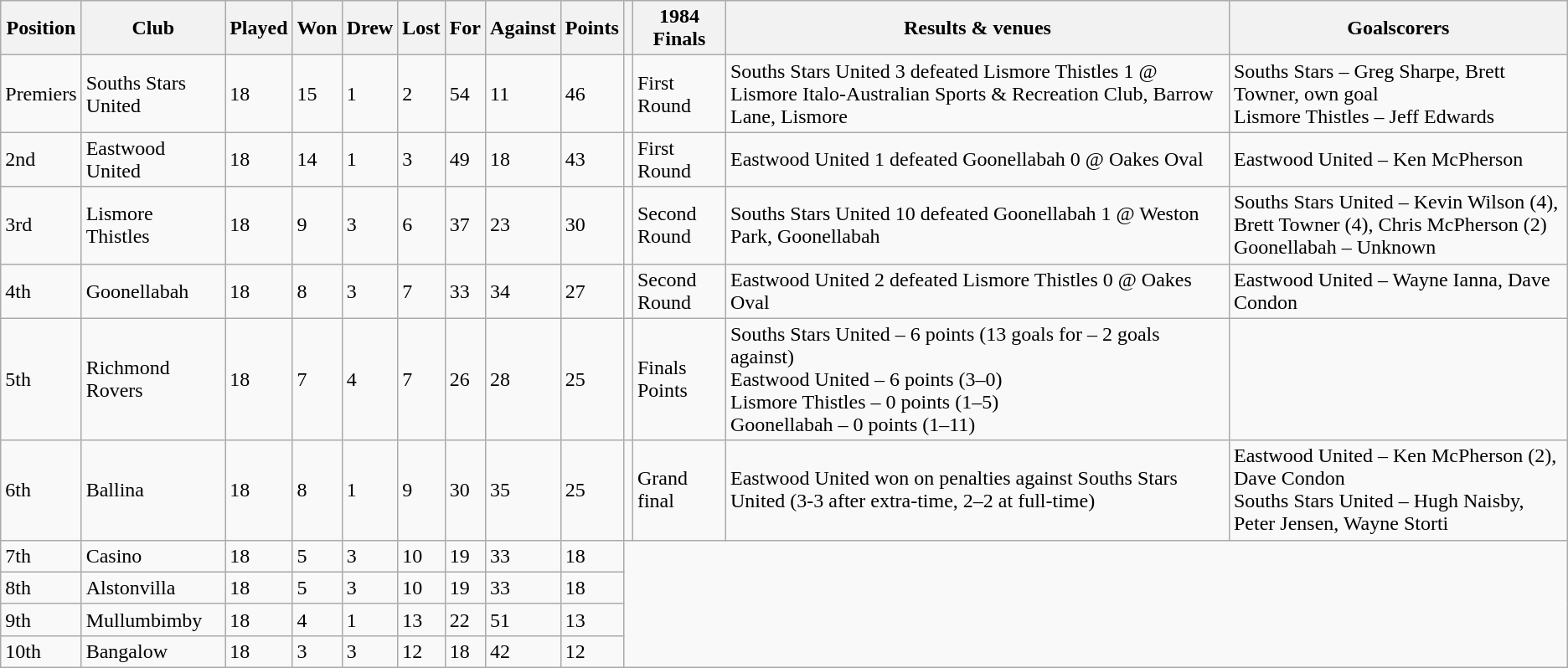<table class="wikitable">
<tr>
<th>Position</th>
<th>Club</th>
<th>Played</th>
<th>Won</th>
<th>Drew</th>
<th>Lost</th>
<th>For</th>
<th>Against</th>
<th>Points</th>
<th></th>
<th>1984 Finals</th>
<th>Results & venues</th>
<th>Goalscorers</th>
</tr>
<tr>
<td>Premiers</td>
<td>Souths Stars United</td>
<td>18</td>
<td>15</td>
<td>1</td>
<td>2</td>
<td>54</td>
<td>11</td>
<td>46</td>
<td></td>
<td>First Round</td>
<td>Souths Stars United 3 defeated Lismore Thistles 1 @ Lismore Italo-Australian Sports & Recreation Club, Barrow Lane, Lismore</td>
<td>Souths Stars – Greg Sharpe, Brett Towner, own goal<br>Lismore Thistles – Jeff Edwards</td>
</tr>
<tr>
<td>2nd</td>
<td>Eastwood United</td>
<td>18</td>
<td>14</td>
<td>1</td>
<td>3</td>
<td>49</td>
<td>18</td>
<td>43</td>
<td></td>
<td>First Round</td>
<td>Eastwood United 1 defeated Goonellabah 0 @ Oakes Oval</td>
<td>Eastwood United – Ken McPherson</td>
</tr>
<tr>
<td>3rd</td>
<td>Lismore Thistles</td>
<td>18</td>
<td>9</td>
<td>3</td>
<td>6</td>
<td>37</td>
<td>23</td>
<td>30</td>
<td></td>
<td>Second Round</td>
<td>Souths Stars United 10 defeated Goonellabah 1 @ Weston Park, Goonellabah</td>
<td>Souths Stars United – Kevin Wilson (4), Brett Towner (4), Chris McPherson (2)<br>Goonellabah – Unknown</td>
</tr>
<tr>
<td>4th</td>
<td>Goonellabah</td>
<td>18</td>
<td>8</td>
<td>3</td>
<td>7</td>
<td>33</td>
<td>34</td>
<td>27</td>
<td></td>
<td>Second Round</td>
<td>Eastwood United 2 defeated Lismore Thistles 0 @ Oakes Oval</td>
<td>Eastwood United – Wayne Ianna, Dave Condon</td>
</tr>
<tr>
<td>5th</td>
<td>Richmond Rovers</td>
<td>18</td>
<td>7</td>
<td>4</td>
<td>7</td>
<td>26</td>
<td>28</td>
<td>25</td>
<td></td>
<td>Finals Points</td>
<td>Souths Stars United – 6 points (13 goals for – 2 goals against)<br>Eastwood United – 6 points (3–0)<br>Lismore Thistles – 0 points (1–5)<br>Goonellabah – 0 points (1–11)</td>
</tr>
<tr>
<td>6th</td>
<td>Ballina</td>
<td>18</td>
<td>8</td>
<td>1</td>
<td>9</td>
<td>30</td>
<td>35</td>
<td>25</td>
<td></td>
<td>Grand final</td>
<td>Eastwood United won on penalties against Souths Stars United (3-3 after extra-time, 2–2 at full-time)</td>
<td>Eastwood United – Ken McPherson (2), Dave Condon<br>Souths Stars United – Hugh Naisby, Peter Jensen, Wayne Storti</td>
</tr>
<tr>
<td>7th</td>
<td>Casino</td>
<td>18</td>
<td>5</td>
<td>3</td>
<td>10</td>
<td>19</td>
<td>33</td>
<td>18</td>
</tr>
<tr>
<td>8th</td>
<td>Alstonvilla</td>
<td>18</td>
<td>5</td>
<td>3</td>
<td>10</td>
<td>19</td>
<td>33</td>
<td>18</td>
</tr>
<tr>
<td>9th</td>
<td>Mullumbimby</td>
<td>18</td>
<td>4</td>
<td>1</td>
<td>13</td>
<td>22</td>
<td>51</td>
<td>13</td>
</tr>
<tr>
<td>10th</td>
<td>Bangalow</td>
<td>18</td>
<td>3</td>
<td>3</td>
<td>12</td>
<td>18</td>
<td>42</td>
<td>12</td>
</tr>
</table>
